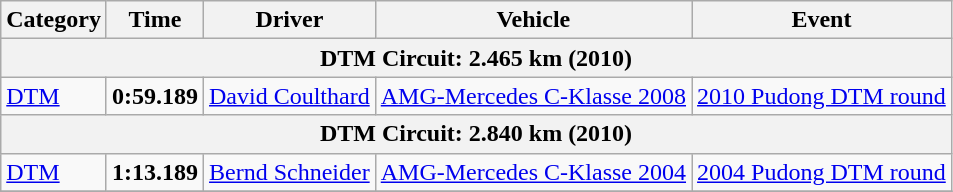<table class="wikitable">
<tr>
<th>Category</th>
<th>Time</th>
<th>Driver</th>
<th>Vehicle</th>
<th>Event</th>
</tr>
<tr>
<th colspan=5>DTM Circuit: 2.465 km (2010)</th>
</tr>
<tr>
<td><a href='#'>DTM</a></td>
<td><strong>0:59.189</strong></td>
<td><a href='#'>David Coulthard</a></td>
<td><a href='#'>AMG-Mercedes C-Klasse 2008</a></td>
<td><a href='#'>2010 Pudong DTM round</a></td>
</tr>
<tr>
<th colspan=5>DTM Circuit: 2.840 km (2010)</th>
</tr>
<tr>
<td><a href='#'>DTM</a></td>
<td><strong>1:13.189</strong></td>
<td><a href='#'>Bernd Schneider</a></td>
<td><a href='#'>AMG-Mercedes C-Klasse 2004</a></td>
<td><a href='#'>2004 Pudong DTM round</a></td>
</tr>
<tr>
</tr>
</table>
